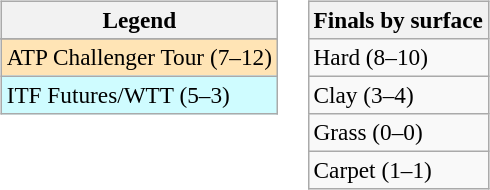<table>
<tr valign=top>
<td><br><table class=wikitable style=font-size:97%>
<tr>
<th>Legend</th>
</tr>
<tr bgcolor=e5d1cb>
</tr>
<tr bgcolor=moccasin>
<td>ATP Challenger Tour (7–12)</td>
</tr>
<tr bgcolor=cffcff>
<td>ITF Futures/WTT (5–3)</td>
</tr>
</table>
</td>
<td><br><table class=wikitable style=font-size:97%>
<tr>
<th>Finals by surface</th>
</tr>
<tr>
<td>Hard (8–10)</td>
</tr>
<tr>
<td>Clay (3–4)</td>
</tr>
<tr>
<td>Grass (0–0)</td>
</tr>
<tr>
<td>Carpet (1–1)</td>
</tr>
</table>
</td>
</tr>
</table>
